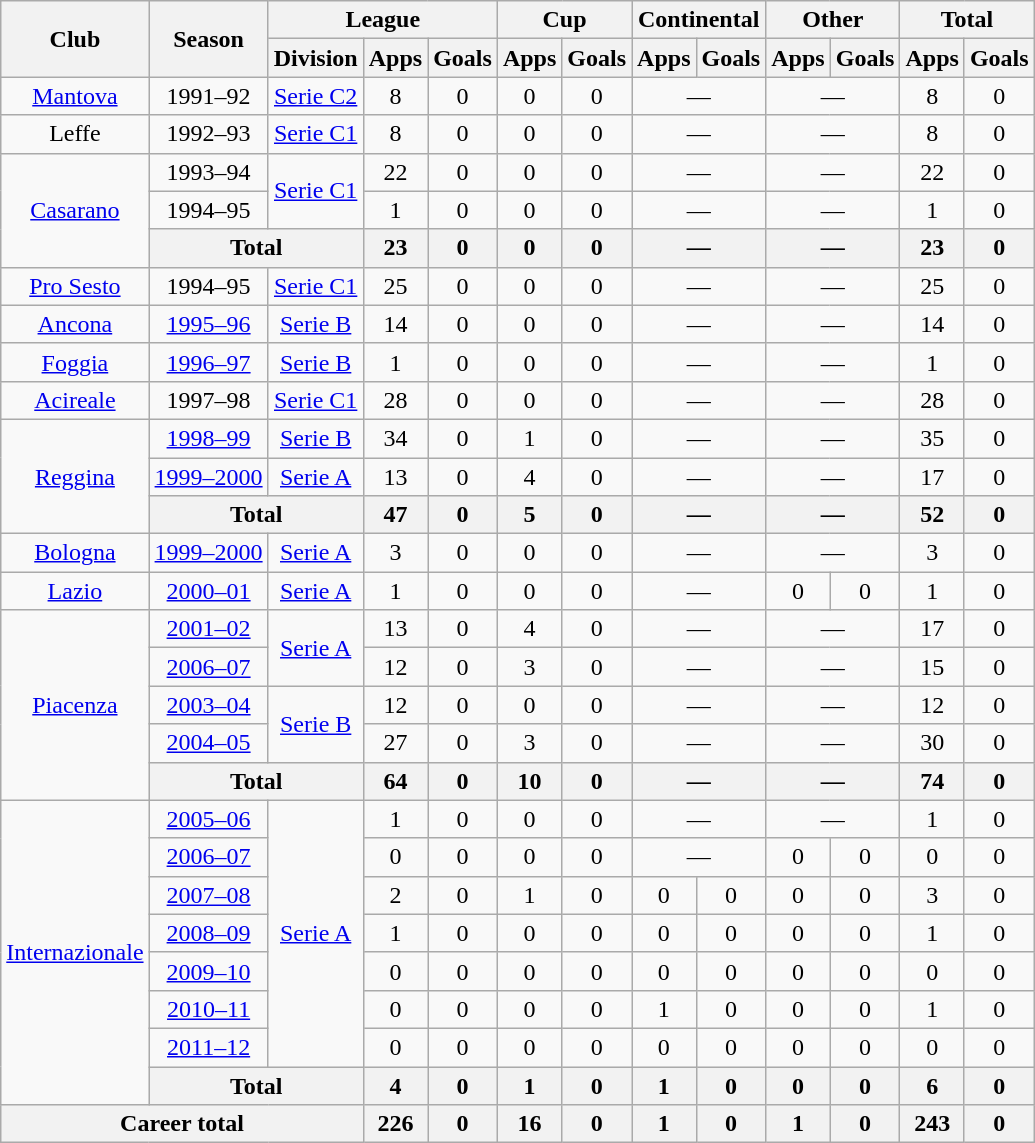<table class="wikitable" style="text-align:center">
<tr>
<th rowspan="2">Club</th>
<th rowspan="2">Season</th>
<th colspan="3">League</th>
<th colspan="2">Cup</th>
<th colspan="2">Continental</th>
<th colspan="2">Other</th>
<th colspan="2">Total</th>
</tr>
<tr>
<th>Division</th>
<th>Apps</th>
<th>Goals</th>
<th>Apps</th>
<th>Goals</th>
<th>Apps</th>
<th>Goals</th>
<th>Apps</th>
<th>Goals</th>
<th>Apps</th>
<th>Goals</th>
</tr>
<tr>
<td rowspan="1"><a href='#'>Mantova</a></td>
<td>1991–92</td>
<td rowspan="1"><a href='#'>Serie C2</a></td>
<td>8</td>
<td>0</td>
<td>0</td>
<td>0</td>
<td colspan="2">—</td>
<td colspan="2">—</td>
<td>8</td>
<td>0</td>
</tr>
<tr>
<td rowspan="1">Leffe</td>
<td>1992–93</td>
<td rowspan="1"><a href='#'>Serie C1</a></td>
<td>8</td>
<td>0</td>
<td>0</td>
<td>0</td>
<td colspan="2">—</td>
<td colspan="2">—</td>
<td>8</td>
<td>0</td>
</tr>
<tr>
<td rowspan="3"><a href='#'>Casarano</a></td>
<td>1993–94</td>
<td rowspan="2"><a href='#'>Serie C1</a></td>
<td>22</td>
<td>0</td>
<td>0</td>
<td>0</td>
<td colspan="2">—</td>
<td colspan="2">—</td>
<td>22</td>
<td>0</td>
</tr>
<tr>
<td>1994–95</td>
<td>1</td>
<td>0</td>
<td>0</td>
<td>0</td>
<td colspan="2">—</td>
<td colspan="2">—</td>
<td>1</td>
<td>0</td>
</tr>
<tr>
<th colspan="2">Total</th>
<th>23</th>
<th>0</th>
<th>0</th>
<th>0</th>
<th colspan="2">—</th>
<th colspan="2">—</th>
<th>23</th>
<th>0</th>
</tr>
<tr>
<td rowspan="1"><a href='#'>Pro Sesto</a></td>
<td>1994–95</td>
<td rowspan="1"><a href='#'>Serie C1</a></td>
<td>25</td>
<td>0</td>
<td>0</td>
<td>0</td>
<td colspan="2">—</td>
<td colspan="2">—</td>
<td>25</td>
<td>0</td>
</tr>
<tr>
<td rowspan="1"><a href='#'>Ancona</a></td>
<td><a href='#'>1995–96</a></td>
<td rowspan="1"><a href='#'>Serie B</a></td>
<td>14</td>
<td>0</td>
<td>0</td>
<td>0</td>
<td colspan="2">—</td>
<td colspan="2">—</td>
<td>14</td>
<td>0</td>
</tr>
<tr>
<td rowspan="1"><a href='#'>Foggia</a></td>
<td><a href='#'>1996–97</a></td>
<td rowspan="1"><a href='#'>Serie B</a></td>
<td>1</td>
<td>0</td>
<td>0</td>
<td>0</td>
<td colspan="2">—</td>
<td colspan="2">—</td>
<td>1</td>
<td>0</td>
</tr>
<tr>
<td rowspan="1"><a href='#'>Acireale</a></td>
<td>1997–98</td>
<td rowspan="1"><a href='#'>Serie C1</a></td>
<td>28</td>
<td>0</td>
<td>0</td>
<td>0</td>
<td colspan="2">—</td>
<td colspan="2">—</td>
<td>28</td>
<td>0</td>
</tr>
<tr>
<td rowspan="3"><a href='#'>Reggina</a></td>
<td><a href='#'>1998–99</a></td>
<td rowspan="1"><a href='#'>Serie B</a></td>
<td>34</td>
<td>0</td>
<td>1</td>
<td>0</td>
<td colspan="2">—</td>
<td colspan="2">—</td>
<td>35</td>
<td>0</td>
</tr>
<tr>
<td><a href='#'>1999–2000</a></td>
<td rowspan="1"><a href='#'>Serie A</a></td>
<td>13</td>
<td>0</td>
<td>4</td>
<td>0</td>
<td colspan="2">—</td>
<td colspan="2">—</td>
<td>17</td>
<td>0</td>
</tr>
<tr>
<th colspan="2">Total</th>
<th>47</th>
<th>0</th>
<th>5</th>
<th>0</th>
<th colspan="2">—</th>
<th colspan="2">—</th>
<th>52</th>
<th>0</th>
</tr>
<tr>
<td rowspan="1"><a href='#'>Bologna</a></td>
<td><a href='#'>1999–2000</a></td>
<td rowspan="1"><a href='#'>Serie A</a></td>
<td>3</td>
<td>0</td>
<td>0</td>
<td>0</td>
<td colspan="2">—</td>
<td colspan="2">—</td>
<td>3</td>
<td>0</td>
</tr>
<tr>
<td rowspan="1"><a href='#'>Lazio</a></td>
<td><a href='#'>2000–01</a></td>
<td rowspan="1"><a href='#'>Serie A</a></td>
<td>1</td>
<td>0</td>
<td>0</td>
<td>0</td>
<td colspan="2">—</td>
<td>0</td>
<td>0</td>
<td>1</td>
<td>0</td>
</tr>
<tr>
<td rowspan="5"><a href='#'>Piacenza</a></td>
<td><a href='#'>2001–02</a></td>
<td rowspan="2"><a href='#'>Serie A</a></td>
<td>13</td>
<td>0</td>
<td>4</td>
<td>0</td>
<td colspan="2">—</td>
<td colspan="2">—</td>
<td>17</td>
<td>0</td>
</tr>
<tr>
<td><a href='#'>2006–07</a></td>
<td>12</td>
<td>0</td>
<td>3</td>
<td>0</td>
<td colspan="2">—</td>
<td colspan="2">—</td>
<td>15</td>
<td>0</td>
</tr>
<tr>
<td><a href='#'>2003–04</a></td>
<td rowspan="2"><a href='#'>Serie B</a></td>
<td>12</td>
<td>0</td>
<td>0</td>
<td>0</td>
<td colspan="2">—</td>
<td colspan="2">—</td>
<td>12</td>
<td>0</td>
</tr>
<tr>
<td><a href='#'>2004–05</a></td>
<td>27</td>
<td>0</td>
<td>3</td>
<td>0</td>
<td colspan="2">—</td>
<td colspan="2">—</td>
<td>30</td>
<td>0</td>
</tr>
<tr>
<th colspan="2">Total</th>
<th>64</th>
<th>0</th>
<th>10</th>
<th>0</th>
<th colspan="2">—</th>
<th colspan="2">—</th>
<th>74</th>
<th>0</th>
</tr>
<tr>
<td rowspan="8"><a href='#'>Internazionale</a></td>
<td><a href='#'>2005–06</a></td>
<td rowspan="7"><a href='#'>Serie A</a></td>
<td>1</td>
<td>0</td>
<td>0</td>
<td>0</td>
<td colspan="2">—</td>
<td colspan="2">—</td>
<td>1</td>
<td>0</td>
</tr>
<tr>
<td><a href='#'>2006–07</a></td>
<td>0</td>
<td>0</td>
<td>0</td>
<td>0</td>
<td colspan="2">—</td>
<td>0</td>
<td>0</td>
<td>0</td>
<td>0</td>
</tr>
<tr>
<td><a href='#'>2007–08</a></td>
<td>2</td>
<td>0</td>
<td>1</td>
<td>0</td>
<td>0</td>
<td>0</td>
<td>0</td>
<td>0</td>
<td>3</td>
<td>0</td>
</tr>
<tr>
<td><a href='#'>2008–09</a></td>
<td>1</td>
<td>0</td>
<td>0</td>
<td>0</td>
<td>0</td>
<td>0</td>
<td>0</td>
<td>0</td>
<td>1</td>
<td>0</td>
</tr>
<tr>
<td><a href='#'>2009–10</a></td>
<td>0</td>
<td>0</td>
<td>0</td>
<td>0</td>
<td>0</td>
<td>0</td>
<td>0</td>
<td>0</td>
<td>0</td>
<td>0</td>
</tr>
<tr>
<td><a href='#'>2010–11</a></td>
<td>0</td>
<td>0</td>
<td>0</td>
<td>0</td>
<td>1</td>
<td>0</td>
<td>0</td>
<td>0</td>
<td>1</td>
<td>0</td>
</tr>
<tr>
<td><a href='#'>2011–12</a></td>
<td>0</td>
<td>0</td>
<td>0</td>
<td>0</td>
<td>0</td>
<td>0</td>
<td>0</td>
<td>0</td>
<td>0</td>
<td>0</td>
</tr>
<tr>
<th colspan="2">Total</th>
<th>4</th>
<th>0</th>
<th>1</th>
<th>0</th>
<th>1</th>
<th>0</th>
<th>0</th>
<th>0</th>
<th>6</th>
<th>0</th>
</tr>
<tr>
<th colspan="3">Career total</th>
<th>226</th>
<th>0</th>
<th>16</th>
<th>0</th>
<th>1</th>
<th>0</th>
<th>1</th>
<th>0</th>
<th>243</th>
<th>0</th>
</tr>
</table>
